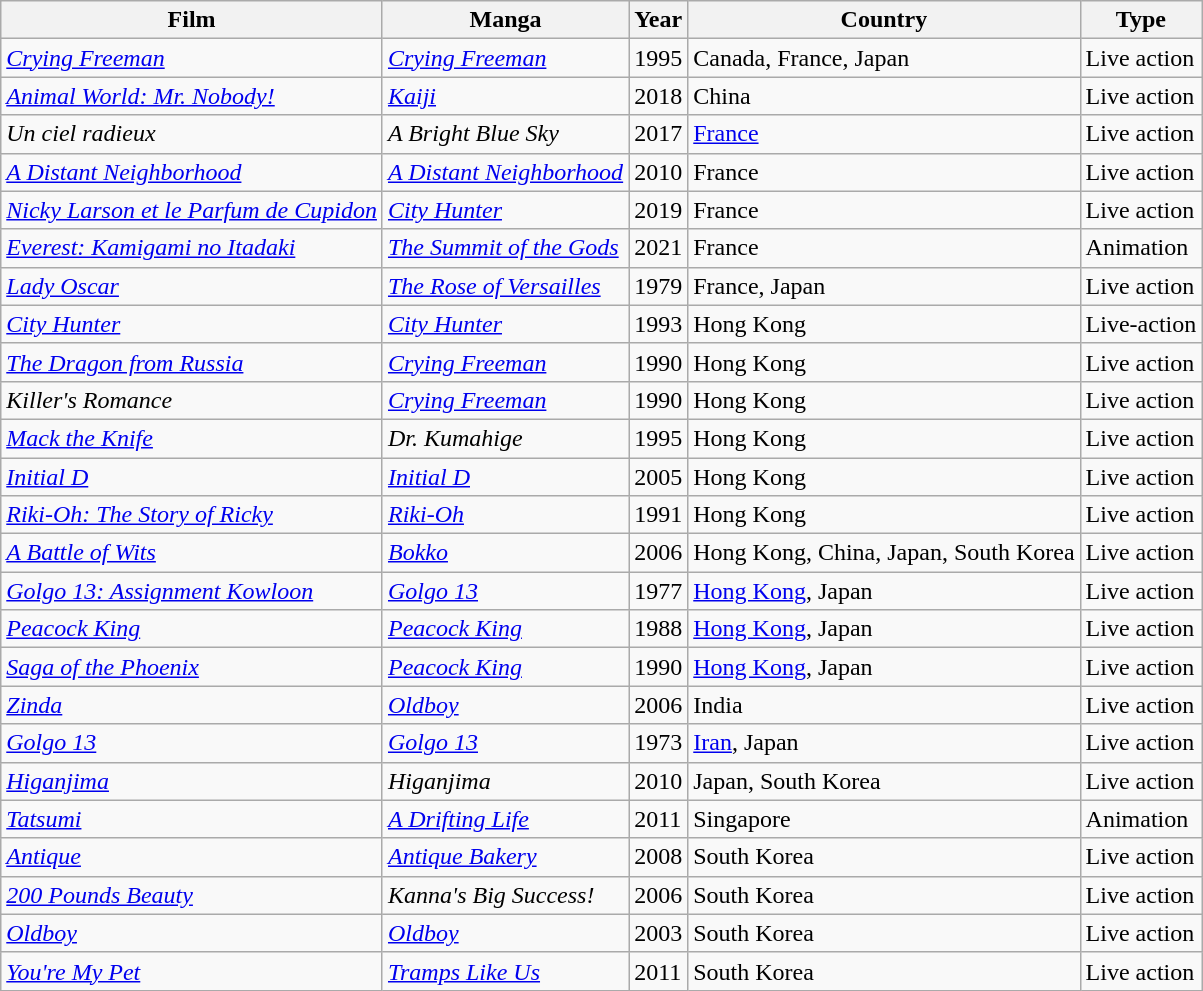<table class="wikitable sortable">
<tr>
<th>Film</th>
<th>Manga</th>
<th>Year</th>
<th>Country</th>
<th>Type</th>
</tr>
<tr>
<td><em><a href='#'>Crying Freeman</a></em></td>
<td><em><a href='#'>Crying Freeman</a></em></td>
<td>1995</td>
<td>Canada, France, Japan</td>
<td>Live action</td>
</tr>
<tr>
<td><em><a href='#'>Animal World: Mr. Nobody!</a></em></td>
<td><em><a href='#'>Kaiji</a></em></td>
<td>2018</td>
<td>China</td>
<td>Live action</td>
</tr>
<tr>
<td><em>Un ciel radieux</em></td>
<td><em>A Bright Blue Sky</em></td>
<td>2017</td>
<td><a href='#'>France</a></td>
<td>Live action</td>
</tr>
<tr>
<td><em><a href='#'>A Distant Neighborhood</a></em></td>
<td><em><a href='#'>A Distant Neighborhood</a></em></td>
<td>2010</td>
<td>France</td>
<td>Live action</td>
</tr>
<tr>
<td><em><a href='#'>Nicky Larson et le Parfum de Cupidon</a></em></td>
<td><em><a href='#'>City Hunter</a></em></td>
<td>2019</td>
<td>France</td>
<td>Live action</td>
</tr>
<tr>
<td><em><a href='#'>Everest: Kamigami no Itadaki</a></em></td>
<td><em><a href='#'>The Summit of the Gods</a></em></td>
<td>2021</td>
<td>France</td>
<td>Animation</td>
</tr>
<tr>
<td><em><a href='#'>Lady Oscar</a></em></td>
<td><em><a href='#'>The Rose of Versailles</a></em></td>
<td>1979</td>
<td>France, Japan</td>
<td>Live action</td>
</tr>
<tr>
<td><em><a href='#'>City Hunter</a></em></td>
<td><em><a href='#'>City Hunter</a></em></td>
<td>1993</td>
<td>Hong Kong</td>
<td>Live-action</td>
</tr>
<tr>
<td><em><a href='#'>The Dragon from Russia</a></em></td>
<td><em><a href='#'>Crying Freeman</a></em></td>
<td>1990</td>
<td>Hong Kong</td>
<td>Live action</td>
</tr>
<tr>
<td><em>Killer's Romance</em></td>
<td><em><a href='#'>Crying Freeman</a></em></td>
<td>1990</td>
<td>Hong Kong</td>
<td>Live action</td>
</tr>
<tr>
<td><em><a href='#'>Mack the Knife</a></em></td>
<td><em>Dr. Kumahige</em></td>
<td>1995</td>
<td>Hong Kong</td>
<td>Live action</td>
</tr>
<tr>
<td><em><a href='#'>Initial D</a></em></td>
<td><em><a href='#'>Initial D</a></em></td>
<td>2005</td>
<td>Hong Kong</td>
<td>Live action</td>
</tr>
<tr>
<td><em><a href='#'>Riki-Oh: The Story of Ricky</a></em></td>
<td><em><a href='#'>Riki-Oh</a></em></td>
<td>1991</td>
<td>Hong Kong</td>
<td>Live action</td>
</tr>
<tr>
<td><em><a href='#'>A Battle of Wits</a></em></td>
<td><em><a href='#'>Bokko</a></em></td>
<td>2006</td>
<td>Hong Kong, China, Japan, South Korea</td>
<td>Live action</td>
</tr>
<tr>
<td><em><a href='#'>Golgo 13: Assignment Kowloon</a></em></td>
<td><em><a href='#'>Golgo 13</a></em></td>
<td>1977</td>
<td><a href='#'>Hong Kong</a>, Japan</td>
<td>Live action</td>
</tr>
<tr>
<td><em><a href='#'>Peacock King</a></em></td>
<td><em><a href='#'>Peacock King</a></em></td>
<td>1988</td>
<td><a href='#'>Hong Kong</a>, Japan</td>
<td>Live action</td>
</tr>
<tr>
<td><em><a href='#'>Saga of the Phoenix</a></em></td>
<td><em><a href='#'>Peacock King</a></em></td>
<td>1990</td>
<td><a href='#'>Hong Kong</a>, Japan</td>
<td>Live action</td>
</tr>
<tr>
<td><em><a href='#'>Zinda</a></em></td>
<td><em><a href='#'>Oldboy</a></em></td>
<td>2006</td>
<td>India</td>
<td>Live action</td>
</tr>
<tr>
<td><em><a href='#'>Golgo 13</a></em></td>
<td><em><a href='#'>Golgo 13</a></em></td>
<td>1973</td>
<td><a href='#'>Iran</a>, Japan</td>
<td>Live action</td>
</tr>
<tr>
<td><em><a href='#'>Higanjima</a></em></td>
<td><em>Higanjima</em></td>
<td>2010</td>
<td>Japan, South Korea</td>
<td>Live action</td>
</tr>
<tr>
<td><em><a href='#'>Tatsumi</a></em></td>
<td><em><a href='#'>A Drifting Life</a></em></td>
<td>2011</td>
<td>Singapore</td>
<td>Animation</td>
</tr>
<tr>
<td><em><a href='#'>Antique</a></em></td>
<td><em><a href='#'>Antique Bakery</a></em></td>
<td>2008</td>
<td>South Korea</td>
<td>Live action</td>
</tr>
<tr>
<td><em><a href='#'>200 Pounds Beauty</a></em></td>
<td><em>Kanna's Big Success!</em></td>
<td>2006</td>
<td>South Korea</td>
<td>Live action</td>
</tr>
<tr>
<td><em><a href='#'>Oldboy</a></em></td>
<td><em><a href='#'>Oldboy</a></em></td>
<td>2003</td>
<td>South Korea</td>
<td>Live action</td>
</tr>
<tr>
<td><em><a href='#'>You're My Pet</a></em></td>
<td><em><a href='#'>Tramps Like Us</a></em></td>
<td>2011</td>
<td>South Korea</td>
<td>Live action</td>
</tr>
</table>
